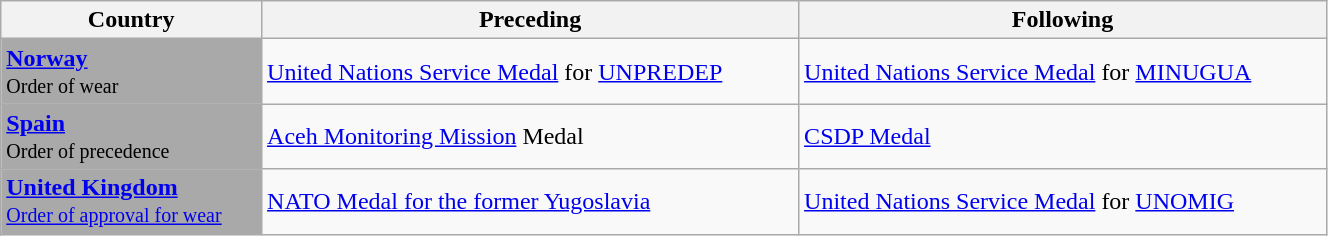<table class="wikitable" style="width:70%">
<tr>
<th>Country</th>
<th>Preceding</th>
<th>Following</th>
</tr>
<tr>
<td bgcolor="#A9A9A9"> <strong><a href='#'><span>Norway</span></a></strong><br><small><span>Order of wear</span></small></td>
<td><a href='#'>United Nations Service Medal</a> for <a href='#'>UNPREDEP</a></td>
<td><a href='#'>United Nations Service Medal</a> for <a href='#'>MINUGUA</a></td>
</tr>
<tr>
<td bgcolor="#A9A9A9"> <strong><a href='#'><span>Spain</span></a></strong><br><small><span>Order of precedence</span></small></td>
<td><a href='#'>Aceh Monitoring Mission</a> Medal</td>
<td><a href='#'>CSDP Medal</a></td>
</tr>
<tr>
<td bgcolor="#A9A9A9"> <strong><a href='#'><span>United Kingdom</span></a></strong><br><small><a href='#'><span>Order of approval for wear</span></a></small></td>
<td><a href='#'>NATO Medal for the former Yugoslavia</a></td>
<td><a href='#'>United Nations Service Medal</a> for <a href='#'>UNOMIG</a></td>
</tr>
</table>
